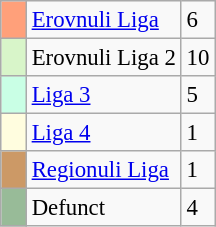<table class="wikitable" style="font-size:95%">
<tr>
<td style="width:10px; background:#ffa07a;"></td>
<td><a href='#'>Erovnuli Liga</a></td>
<td>6</td>
</tr>
<tr>
<td style="width:10px; background:#D8F5C9;"></td>
<td>Erovnuli Liga 2</td>
<td>10</td>
</tr>
<tr>
<td style="width:10px; background:#C9FFE5;"></td>
<td><a href='#'>Liga 3</a></td>
<td>5</td>
</tr>
<tr>
<td style="width:10px; background:#FFFDDF;"></td>
<td><a href='#'>Liga 4</a></td>
<td>1</td>
</tr>
<tr>
<td style="width:10px; background:#cc9966"></td>
<td><a href='#'>Regionuli Liga</a></td>
<td>1</td>
</tr>
<tr>
<td style="width:10px; background:#98bb98;"></td>
<td>Defunct</td>
<td>4</td>
</tr>
</table>
